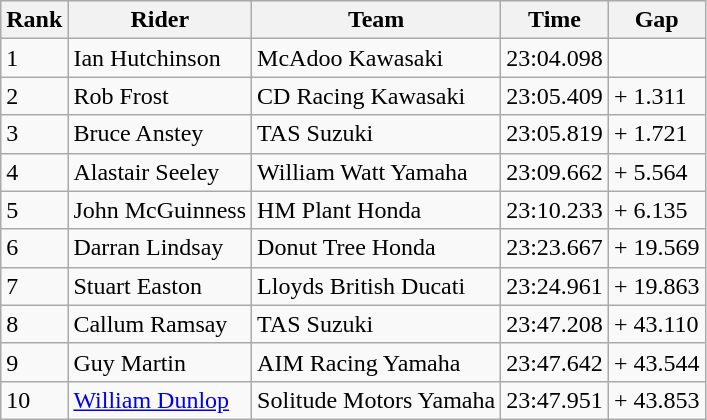<table class="wikitable">
<tr style="background:#efefef;">
<th>Rank</th>
<th>Rider</th>
<th>Team</th>
<th>Time</th>
<th>Gap</th>
</tr>
<tr>
<td>1</td>
<td>Ian Hutchinson</td>
<td>McAdoo Kawasaki</td>
<td>23:04.098</td>
<td></td>
</tr>
<tr>
<td>2</td>
<td>Rob Frost</td>
<td>CD Racing Kawasaki</td>
<td>23:05.409</td>
<td>+ 1.311</td>
</tr>
<tr>
<td>3</td>
<td>Bruce Anstey</td>
<td>TAS Suzuki</td>
<td>23:05.819</td>
<td>+ 1.721</td>
</tr>
<tr>
<td>4</td>
<td>Alastair Seeley</td>
<td>William Watt Yamaha</td>
<td>23:09.662</td>
<td>+ 5.564</td>
</tr>
<tr>
<td>5</td>
<td>John McGuinness</td>
<td>HM Plant Honda</td>
<td>23:10.233</td>
<td>+ 6.135</td>
</tr>
<tr>
<td>6</td>
<td>Darran Lindsay</td>
<td>Donut Tree Honda</td>
<td>23:23.667</td>
<td>+ 19.569</td>
</tr>
<tr>
<td>7</td>
<td>Stuart Easton</td>
<td>Lloyds British Ducati</td>
<td>23:24.961</td>
<td>+ 19.863</td>
</tr>
<tr>
<td>8</td>
<td>Callum Ramsay</td>
<td>TAS Suzuki</td>
<td>23:47.208</td>
<td>+ 43.110</td>
</tr>
<tr>
<td>9</td>
<td>Guy Martin</td>
<td>AIM Racing Yamaha</td>
<td>23:47.642</td>
<td>+ 43.544</td>
</tr>
<tr>
<td>10</td>
<td><a href='#'>William Dunlop</a></td>
<td>Solitude Motors Yamaha</td>
<td>23:47.951</td>
<td>+ 43.853</td>
</tr>
</table>
